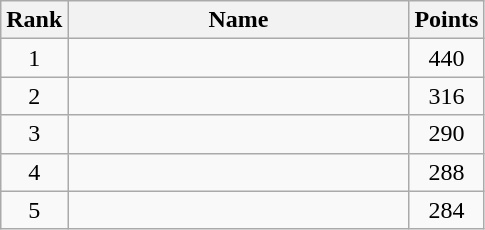<table class="wikitable" border="1" style="text-align:center">
<tr>
<th width=30>Rank</th>
<th width=220>Name</th>
<th width=25>Points</th>
</tr>
<tr>
<td>1</td>
<td align="left"></td>
<td>440</td>
</tr>
<tr>
<td>2</td>
<td align="left"></td>
<td>316</td>
</tr>
<tr>
<td>3</td>
<td align="left"></td>
<td>290</td>
</tr>
<tr>
<td>4</td>
<td align="left"></td>
<td>288</td>
</tr>
<tr>
<td>5</td>
<td align="left"></td>
<td>284</td>
</tr>
</table>
